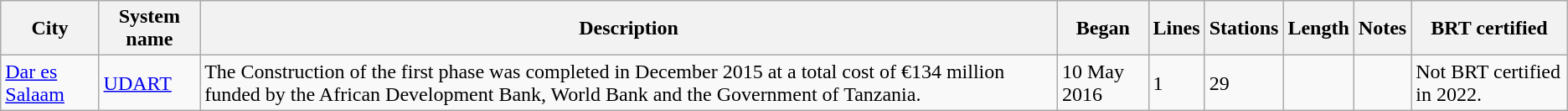<table class="wikitable">
<tr>
<th>City</th>
<th>System name</th>
<th>Description</th>
<th>Began</th>
<th>Lines</th>
<th>Stations</th>
<th>Length</th>
<th>Notes</th>
<th>BRT certified</th>
</tr>
<tr>
<td><a href='#'>Dar es Salaam</a></td>
<td><a href='#'>UDART</a></td>
<td>The Construction of the first phase was completed in December 2015 at a total cost of €134 million funded by the African Development Bank, World Bank and the Government of Tanzania.</td>
<td>10 May 2016</td>
<td>1</td>
<td>29</td>
<td></td>
<td></td>
<td>Not BRT certified in 2022.</td>
</tr>
</table>
